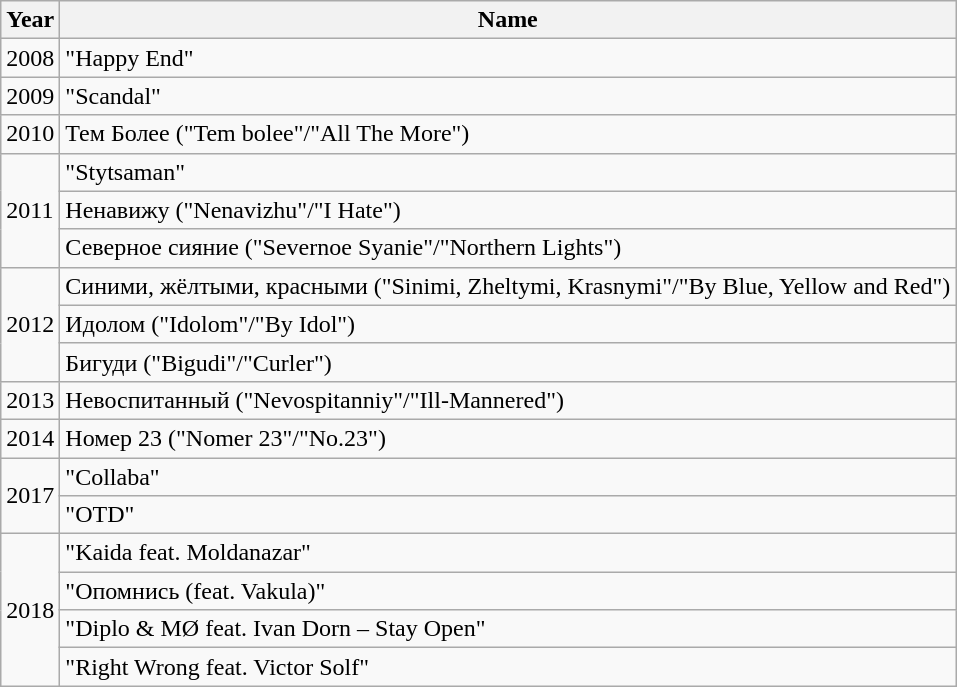<table class="wikitable">
<tr>
<th>Year</th>
<th>Name</th>
</tr>
<tr>
<td>2008</td>
<td>"Happy End"</td>
</tr>
<tr>
<td>2009</td>
<td>"Scandal"</td>
</tr>
<tr>
<td>2010</td>
<td>Тем Более ("Tem bolee"/"All The More")</td>
</tr>
<tr>
<td rowspan=3>2011</td>
<td>"Stytsaman"</td>
</tr>
<tr>
<td>Ненавижу ("Nenavizhu"/"I Hate")</td>
</tr>
<tr>
<td>Северное сияние ("Severnoe Syanie"/"Northern Lights")</td>
</tr>
<tr>
<td rowspan=3>2012</td>
<td>Синими, жёлтыми, красными ("Sinimi, Zheltymi, Krasnymi"/"By Blue, Yellow and Red")</td>
</tr>
<tr>
<td>Идолом ("Idolom"/"By Idol")</td>
</tr>
<tr>
<td>Бигуди ("Bigudi"/"Curler")</td>
</tr>
<tr>
<td>2013</td>
<td>Невоспитанный ("Nevospitanniy"/"Ill-Mannered")</td>
</tr>
<tr>
<td>2014</td>
<td>Номер 23 ("Nomer 23"/"No.23")</td>
</tr>
<tr>
<td rowspan="2">2017</td>
<td>"Collaba"</td>
</tr>
<tr>
<td>"OTD"</td>
</tr>
<tr>
<td rowspan="4">2018</td>
<td>"Kaida feat. Moldanazar"</td>
</tr>
<tr>
<td>"Опомнись (feat. Vakula)"</td>
</tr>
<tr>
<td>"Diplo & MØ feat. Ivan Dorn – Stay Open"</td>
</tr>
<tr>
<td>"Right Wrong feat. Victor Solf"</td>
</tr>
</table>
